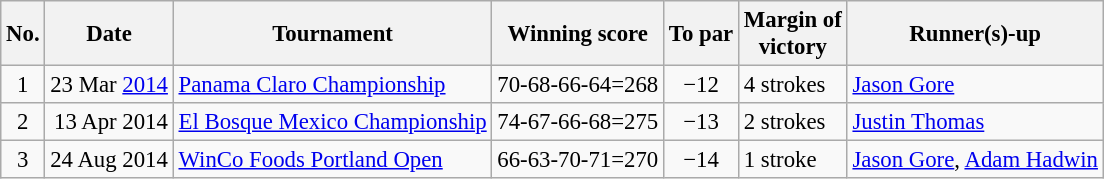<table class="wikitable" style="font-size:95%;">
<tr>
<th>No.</th>
<th>Date</th>
<th>Tournament</th>
<th>Winning score</th>
<th>To par</th>
<th>Margin of<br>victory</th>
<th>Runner(s)-up</th>
</tr>
<tr>
<td align=center>1</td>
<td align=right>23 Mar <a href='#'>2014</a></td>
<td><a href='#'>Panama Claro Championship</a></td>
<td align=right>70-68-66-64=268</td>
<td align=center>−12</td>
<td>4 strokes</td>
<td> <a href='#'>Jason Gore</a></td>
</tr>
<tr>
<td align=center>2</td>
<td align=right>13 Apr 2014</td>
<td><a href='#'>El Bosque Mexico Championship</a></td>
<td align=right>74-67-66-68=275</td>
<td align=center>−13</td>
<td>2 strokes</td>
<td> <a href='#'>Justin Thomas</a></td>
</tr>
<tr>
<td align=center>3</td>
<td align=right>24 Aug 2014</td>
<td><a href='#'>WinCo Foods Portland Open</a></td>
<td align=right>66-63-70-71=270</td>
<td align=center>−14</td>
<td>1 stroke</td>
<td> <a href='#'>Jason Gore</a>,  <a href='#'>Adam Hadwin</a></td>
</tr>
</table>
